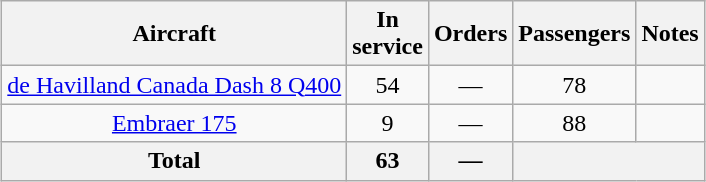<table class="wikitable" style="margin:0.5em auto; text-align:center">
<tr>
<th>Aircraft</th>
<th>In <br> service</th>
<th>Orders</th>
<th>Passengers</th>
<th>Notes</th>
</tr>
<tr>
<td><a href='#'>de Havilland Canada Dash 8 Q400</a></td>
<td>54</td>
<td>—</td>
<td>78</td>
<td></td>
</tr>
<tr>
<td><a href='#'>Embraer 175</a></td>
<td>9</td>
<td>—</td>
<td>88</td>
<td></td>
</tr>
<tr>
<th>Total</th>
<th>63</th>
<th>—</th>
<th colspan=2></th>
</tr>
</table>
